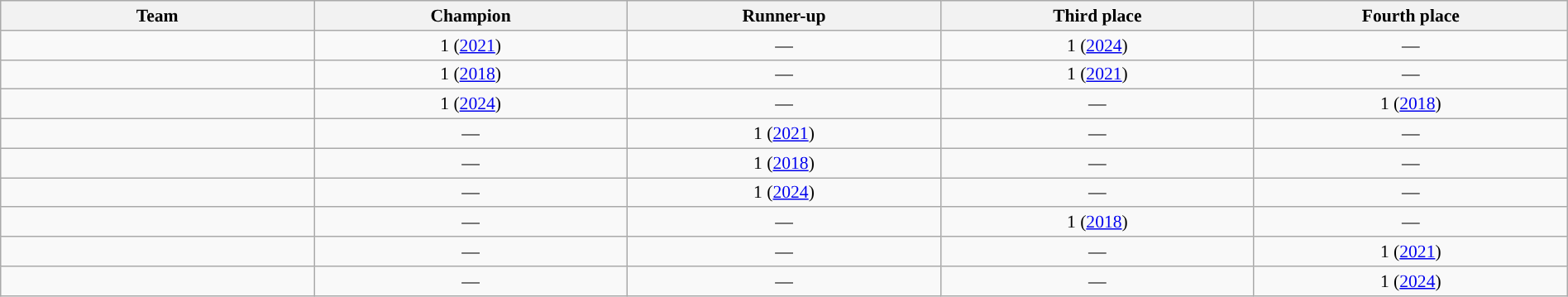<table class="wikitable" style="font-size:90%; text-align:center; width:100%;">
<tr>
<th style="width:20%;">Team</th>
<th style="width:20%;">Champion</th>
<th style="width:20%;">Runner-up</th>
<th style="width:20%;">Third place</th>
<th style="width:20%;">Fourth place</th>
</tr>
<tr>
<td style="text-align:left"></td>
<td>1 (<a href='#'>2021</a>)</td>
<td>—</td>
<td>1 (<a href='#'>2024</a>)</td>
<td>—</td>
</tr>
<tr>
<td style="text-align:left"></td>
<td>1 (<a href='#'>2018</a>)</td>
<td>—</td>
<td>1 (<a href='#'>2021</a>)</td>
<td>—</td>
</tr>
<tr>
<td style="text-align:left"></td>
<td>1 (<a href='#'>2024</a>)</td>
<td>—</td>
<td>—</td>
<td>1 (<a href='#'>2018</a>)</td>
</tr>
<tr>
<td style="text-align:left"></td>
<td>—</td>
<td>1 (<a href='#'>2021</a>)</td>
<td>—</td>
<td>—</td>
</tr>
<tr>
<td style="text-align:left"></td>
<td>—</td>
<td>1 (<a href='#'>2018</a>)</td>
<td>—</td>
<td>—</td>
</tr>
<tr>
<td style="text-align:left"></td>
<td>—</td>
<td>1 (<a href='#'>2024</a>)</td>
<td>—</td>
<td>—</td>
</tr>
<tr>
<td style="text-align:left"></td>
<td>—</td>
<td>—</td>
<td>1 (<a href='#'>2018</a>)</td>
<td>—</td>
</tr>
<tr>
<td style="text-align:left"></td>
<td>—</td>
<td>—</td>
<td>—</td>
<td>1 (<a href='#'>2021</a>)</td>
</tr>
<tr>
<td style="text-align:left"></td>
<td>—</td>
<td>—</td>
<td>—</td>
<td>1 (<a href='#'>2024</a>)</td>
</tr>
</table>
